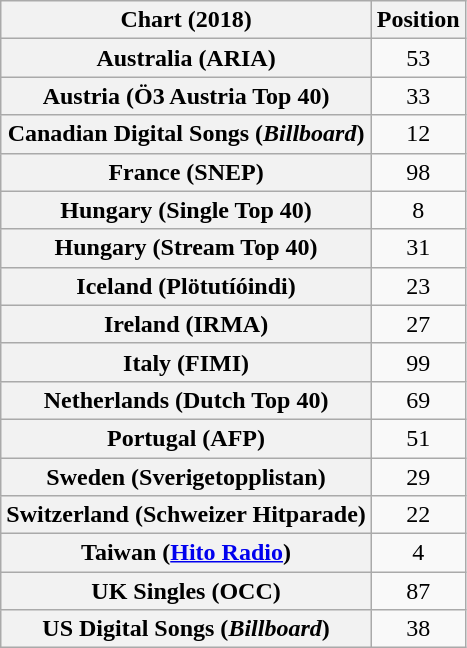<table class="wikitable sortable plainrowheaders" style="text-align:center">
<tr>
<th scope="col">Chart (2018)</th>
<th scope="col">Position</th>
</tr>
<tr>
<th scope="row">Australia (ARIA)</th>
<td>53</td>
</tr>
<tr>
<th scope="row">Austria (Ö3 Austria Top 40)</th>
<td>33</td>
</tr>
<tr>
<th scope="row">Canadian Digital Songs (<em>Billboard</em>)</th>
<td>12</td>
</tr>
<tr>
<th scope="row">France (SNEP)</th>
<td>98</td>
</tr>
<tr>
<th scope="row">Hungary (Single Top 40)</th>
<td>8</td>
</tr>
<tr>
<th scope="row">Hungary (Stream Top 40)</th>
<td>31</td>
</tr>
<tr>
<th scope="row">Iceland (Plötutíóindi)</th>
<td>23</td>
</tr>
<tr>
<th scope="row">Ireland (IRMA)</th>
<td>27</td>
</tr>
<tr>
<th scope="row">Italy (FIMI)</th>
<td>99</td>
</tr>
<tr>
<th scope="row">Netherlands (Dutch Top 40)</th>
<td>69</td>
</tr>
<tr>
<th scope="row">Portugal (AFP)</th>
<td>51</td>
</tr>
<tr>
<th scope="row">Sweden (Sverigetopplistan)</th>
<td>29</td>
</tr>
<tr>
<th scope="row">Switzerland (Schweizer Hitparade)</th>
<td>22</td>
</tr>
<tr>
<th scope="row">Taiwan (<a href='#'>Hito Radio</a>)</th>
<td>4</td>
</tr>
<tr>
<th scope="row">UK Singles (OCC)</th>
<td>87</td>
</tr>
<tr>
<th scope="row">US Digital Songs (<em>Billboard</em>)</th>
<td>38</td>
</tr>
</table>
